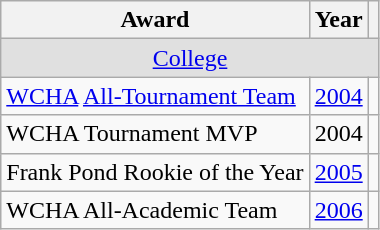<table class="wikitable">
<tr>
<th>Award</th>
<th>Year</th>
<th></th>
</tr>
<tr ALIGN="center" bgcolor="#e0e0e0">
<td colspan="3"><a href='#'>College</a></td>
</tr>
<tr>
<td><a href='#'>WCHA</a> <a href='#'>All-Tournament Team</a></td>
<td><a href='#'>2004</a></td>
<td></td>
</tr>
<tr>
<td>WCHA Tournament MVP</td>
<td>2004</td>
<td></td>
</tr>
<tr>
<td>Frank Pond Rookie of the Year</td>
<td><a href='#'>2005</a></td>
<td></td>
</tr>
<tr>
<td>WCHA All-Academic Team</td>
<td><a href='#'>2006</a></td>
<td></td>
</tr>
</table>
